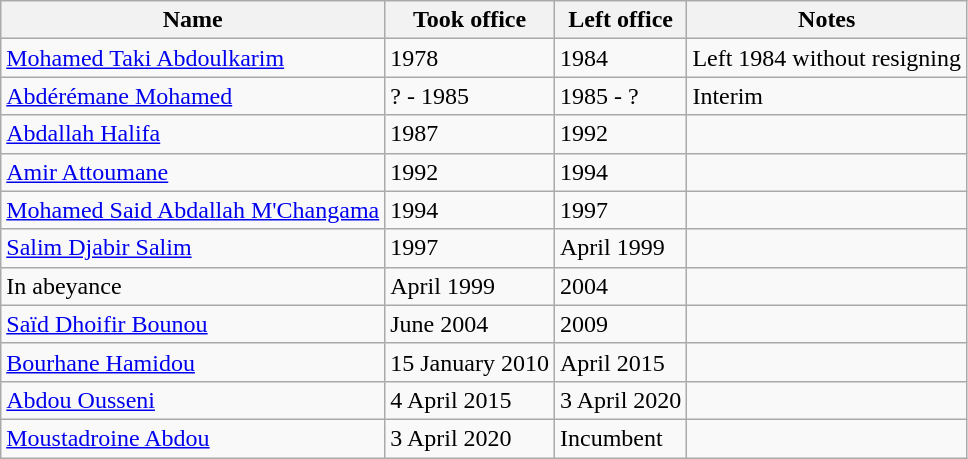<table class="wikitable">
<tr>
<th>Name</th>
<th>Took office</th>
<th>Left office</th>
<th>Notes</th>
</tr>
<tr>
<td><a href='#'>Mohamed Taki Abdoulkarim</a></td>
<td>1978</td>
<td>1984</td>
<td>Left 1984 without resigning</td>
</tr>
<tr>
<td><a href='#'>Abdérémane Mohamed</a></td>
<td>? - 1985</td>
<td>1985 - ?</td>
<td>Interim</td>
</tr>
<tr>
<td><a href='#'>Abdallah Halifa</a></td>
<td>1987</td>
<td>1992</td>
<td></td>
</tr>
<tr>
<td><a href='#'>Amir Attoumane</a></td>
<td>1992</td>
<td>1994</td>
<td></td>
</tr>
<tr>
<td><a href='#'>Mohamed Said Abdallah M'Changama</a></td>
<td>1994</td>
<td>1997</td>
<td></td>
</tr>
<tr>
<td><a href='#'>Salim Djabir Salim</a></td>
<td>1997</td>
<td>April 1999</td>
<td></td>
</tr>
<tr>
<td>In abeyance</td>
<td>April 1999</td>
<td>2004</td>
<td></td>
</tr>
<tr>
<td><a href='#'>Saïd Dhoifir Bounou</a></td>
<td>June 2004</td>
<td>2009</td>
<td></td>
</tr>
<tr>
<td><a href='#'>Bourhane Hamidou</a></td>
<td>15 January 2010</td>
<td>April 2015</td>
<td></td>
</tr>
<tr>
<td><a href='#'>Abdou Ousseni</a></td>
<td>4 April 2015</td>
<td>3 April 2020</td>
<td></td>
</tr>
<tr>
<td><a href='#'>Moustadroine Abdou</a></td>
<td>3 April 2020</td>
<td>Incumbent</td>
<td></td>
</tr>
</table>
